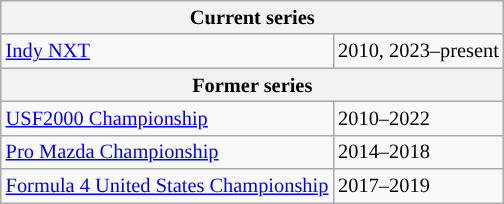<table class="wikitable" style="font-size: 85%;">
<tr>
<th colspan="2">Current series</th>
</tr>
<tr>
<td><a href='#'>Indy NXT</a></td>
<td>2010, 2023–present</td>
</tr>
<tr>
<th colspan="2">Former series</th>
</tr>
<tr>
<td><a href='#'>USF2000 Championship</a></td>
<td>2010–2022</td>
</tr>
<tr>
<td><a href='#'>Pro Mazda Championship</a></td>
<td>2014–2018</td>
</tr>
<tr>
<td><a href='#'>Formula 4 United States Championship</a></td>
<td>2017–2019</td>
</tr>
</table>
